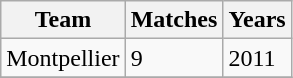<table class="wikitable">
<tr>
<th>Team</th>
<th>Matches</th>
<th>Years</th>
</tr>
<tr>
<td>Montpellier</td>
<td>9</td>
<td>2011</td>
</tr>
<tr>
</tr>
</table>
